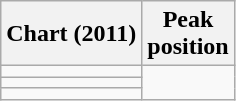<table class="wikitable sortable">
<tr>
<th align="left">Chart (2011)</th>
<th align="center">Peak<br>position</th>
</tr>
<tr>
<td></td>
</tr>
<tr>
<td></td>
</tr>
<tr>
<td></td>
</tr>
</table>
